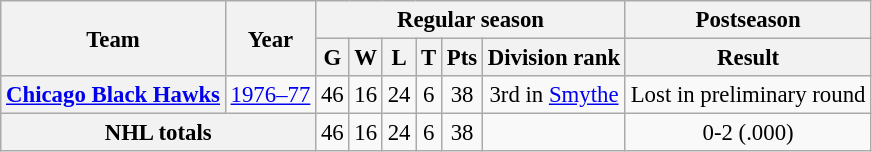<table class="wikitable" style="font-size: 95%; text-align:center;">
<tr>
<th rowspan="2">Team</th>
<th rowspan="2">Year</th>
<th colspan="6">Regular season</th>
<th colspan="1">Postseason</th>
</tr>
<tr>
<th>G</th>
<th>W</th>
<th>L</th>
<th>T</th>
<th>Pts</th>
<th>Division rank</th>
<th>Result</th>
</tr>
<tr>
<th><a href='#'>Chicago Black Hawks</a></th>
<td><a href='#'>1976–77</a></td>
<td>46</td>
<td>16</td>
<td>24</td>
<td>6</td>
<td>38</td>
<td>3rd in <a href='#'>Smythe</a></td>
<td>Lost in preliminary round</td>
</tr>
<tr>
<th colspan="2">NHL totals</th>
<td>46</td>
<td>16</td>
<td>24</td>
<td>6</td>
<td>38</td>
<td></td>
<td>0-2 (.000)</td>
</tr>
</table>
